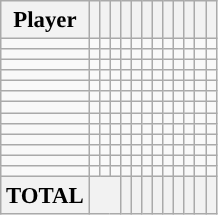<table class="wikitable sortable" style="font-size:95%; text-align:right;">
<tr>
<th>Player</th>
<th></th>
<th></th>
<th></th>
<th></th>
<th></th>
<th></th>
<th></th>
<th></th>
<th></th>
<th></th>
<th></th>
<th></th>
</tr>
<tr>
<td></td>
<td></td>
<td></td>
<td></td>
<td></td>
<td></td>
<td></td>
<td></td>
<td></td>
<td></td>
<td></td>
<td></td>
<td></td>
</tr>
<tr>
<td></td>
<td></td>
<td></td>
<td></td>
<td></td>
<td></td>
<td></td>
<td></td>
<td></td>
<td></td>
<td></td>
<td></td>
<td></td>
</tr>
<tr>
<td></td>
<td></td>
<td></td>
<td></td>
<td></td>
<td></td>
<td></td>
<td></td>
<td></td>
<td></td>
<td></td>
<td></td>
<td></td>
</tr>
<tr>
<td></td>
<td></td>
<td></td>
<td></td>
<td></td>
<td></td>
<td></td>
<td></td>
<td></td>
<td></td>
<td></td>
<td></td>
<td></td>
</tr>
<tr>
<td></td>
<td></td>
<td></td>
<td></td>
<td></td>
<td></td>
<td></td>
<td></td>
<td></td>
<td></td>
<td></td>
<td></td>
<td></td>
</tr>
<tr>
<td></td>
<td></td>
<td></td>
<td></td>
<td></td>
<td></td>
<td></td>
<td></td>
<td></td>
<td></td>
<td></td>
<td></td>
<td></td>
</tr>
<tr>
<td></td>
<td></td>
<td></td>
<td></td>
<td></td>
<td></td>
<td></td>
<td></td>
<td></td>
<td></td>
<td></td>
<td></td>
<td></td>
</tr>
<tr>
<td></td>
<td></td>
<td></td>
<td></td>
<td></td>
<td></td>
<td></td>
<td></td>
<td></td>
<td></td>
<td></td>
<td></td>
<td></td>
</tr>
<tr>
<td></td>
<td></td>
<td></td>
<td></td>
<td></td>
<td></td>
<td></td>
<td></td>
<td></td>
<td></td>
<td></td>
<td></td>
<td></td>
</tr>
<tr>
<td></td>
<td></td>
<td></td>
<td></td>
<td></td>
<td></td>
<td></td>
<td></td>
<td></td>
<td></td>
<td></td>
<td></td>
<td></td>
</tr>
<tr>
<td></td>
<td></td>
<td></td>
<td></td>
<td></td>
<td></td>
<td></td>
<td></td>
<td></td>
<td></td>
<td></td>
<td></td>
<td></td>
</tr>
<tr>
<td></td>
<td></td>
<td></td>
<td></td>
<td></td>
<td></td>
<td></td>
<td></td>
<td></td>
<td></td>
<td></td>
<td></td>
<td></td>
</tr>
<tr>
<td></td>
<td></td>
<td></td>
<td></td>
<td></td>
<td></td>
<td></td>
<td></td>
<td></td>
<td></td>
<td></td>
<td></td>
<td></td>
</tr>
<tr>
<th align=center>TOTAL</th>
<th colspan=3></th>
<th></th>
<th></th>
<th></th>
<th></th>
<th></th>
<th></th>
<th></th>
<th></th>
<th></th>
</tr>
</table>
